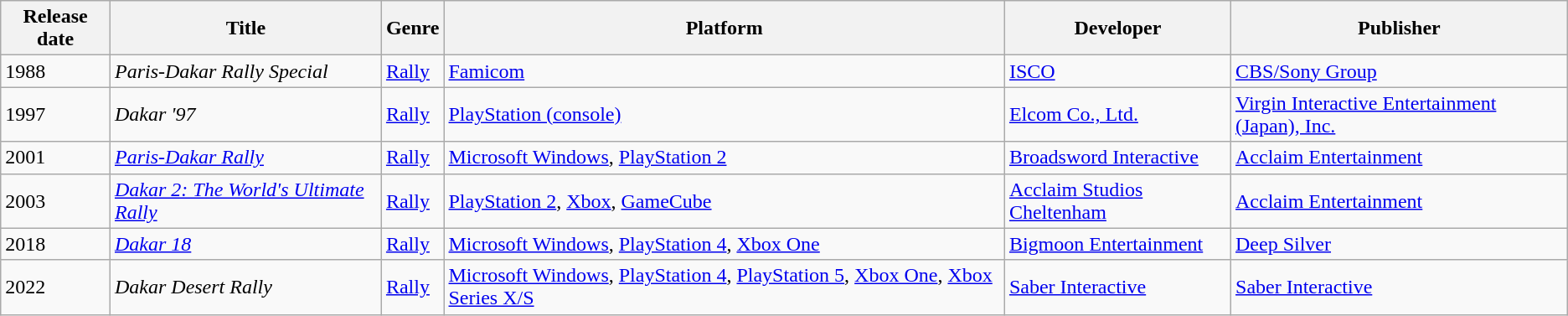<table class="wikitable sortable">
<tr>
<th>Release date</th>
<th>Title</th>
<th>Genre</th>
<th>Platform</th>
<th>Developer</th>
<th>Publisher</th>
</tr>
<tr>
<td>1988</td>
<td><em>Paris-Dakar Rally Special</em></td>
<td><a href='#'>Rally</a></td>
<td><a href='#'>Famicom</a></td>
<td><a href='#'>ISCO</a></td>
<td><a href='#'>CBS/Sony Group</a></td>
</tr>
<tr>
<td>1997</td>
<td><em>Dakar '97</em></td>
<td><a href='#'>Rally</a></td>
<td><a href='#'>PlayStation (console)</a></td>
<td><a href='#'>Elcom Co., Ltd.</a></td>
<td><a href='#'>Virgin Interactive Entertainment (Japan), Inc.</a></td>
</tr>
<tr>
<td>2001</td>
<td><em><a href='#'>Paris-Dakar Rally</a></em></td>
<td><a href='#'>Rally</a></td>
<td><a href='#'>Microsoft Windows</a>, <a href='#'>PlayStation 2</a></td>
<td><a href='#'>Broadsword Interactive</a></td>
<td><a href='#'>Acclaim Entertainment</a></td>
</tr>
<tr>
<td>2003</td>
<td><em><a href='#'>Dakar 2: The World's Ultimate Rally</a></em></td>
<td><a href='#'>Rally</a></td>
<td><a href='#'>PlayStation 2</a>, <a href='#'>Xbox</a>, <a href='#'>GameCube</a></td>
<td><a href='#'>Acclaim Studios Cheltenham</a></td>
<td><a href='#'>Acclaim Entertainment</a></td>
</tr>
<tr>
<td>2018</td>
<td><em><a href='#'>Dakar 18</a></em></td>
<td><a href='#'>Rally</a></td>
<td><a href='#'>Microsoft Windows</a>, <a href='#'>PlayStation 4</a>, <a href='#'>Xbox One</a></td>
<td><a href='#'>Bigmoon Entertainment</a></td>
<td><a href='#'>Deep Silver</a></td>
</tr>
<tr>
<td>2022</td>
<td><em>Dakar Desert Rally</em></td>
<td><a href='#'>Rally</a></td>
<td><a href='#'>Microsoft Windows</a>, <a href='#'>PlayStation 4</a>, <a href='#'>PlayStation 5</a>, <a href='#'>Xbox One</a>, <a href='#'>Xbox Series X/S</a></td>
<td><a href='#'>Saber Interactive</a></td>
<td><a href='#'>Saber Interactive</a></td>
</tr>
</table>
